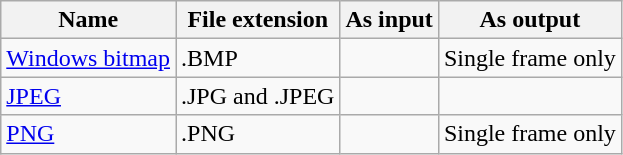<table class="wikitable sortable floatleft" style="clear:none">
<tr>
<th>Name</th>
<th>File extension</th>
<th>As input</th>
<th>As output</th>
</tr>
<tr>
<td><a href='#'>Windows bitmap</a></td>
<td>.BMP</td>
<td></td>
<td> Single frame only</td>
</tr>
<tr>
<td><a href='#'>JPEG</a></td>
<td>.JPG and .JPEG</td>
<td></td>
<td></td>
</tr>
<tr>
<td><a href='#'>PNG</a></td>
<td>.PNG</td>
<td></td>
<td> Single frame only</td>
</tr>
</table>
